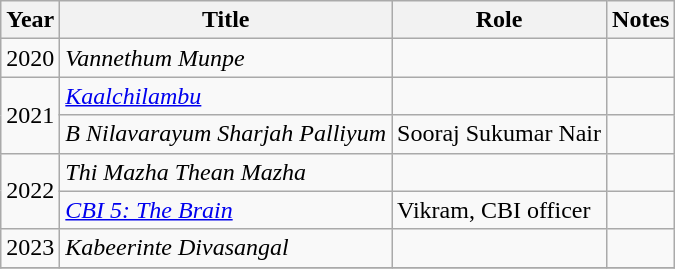<table class="wikitable sortable">
<tr>
<th>Year</th>
<th>Title</th>
<th>Role</th>
<th class="unsortable">Notes</th>
</tr>
<tr>
<td>2020</td>
<td><em>Vannethum Munpe</em></td>
<td></td>
<td></td>
</tr>
<tr>
<td rowspan=2>2021</td>
<td><em><a href='#'>Kaalchilambu</a></em></td>
<td></td>
<td></td>
</tr>
<tr>
<td><em>B Nilavarayum Sharjah Palliyum</em></td>
<td>Sooraj Sukumar Nair</td>
<td></td>
</tr>
<tr>
<td rowspan=2>2022</td>
<td><em>Thi Mazha Thean Mazha</em></td>
<td></td>
<td></td>
</tr>
<tr>
<td><em><a href='#'>CBI 5: The Brain</a></em></td>
<td>Vikram, CBI officer</td>
<td></td>
</tr>
<tr>
<td>2023</td>
<td><em>Kabeerinte Divasangal</em></td>
<td></td>
<td></td>
</tr>
<tr>
</tr>
</table>
